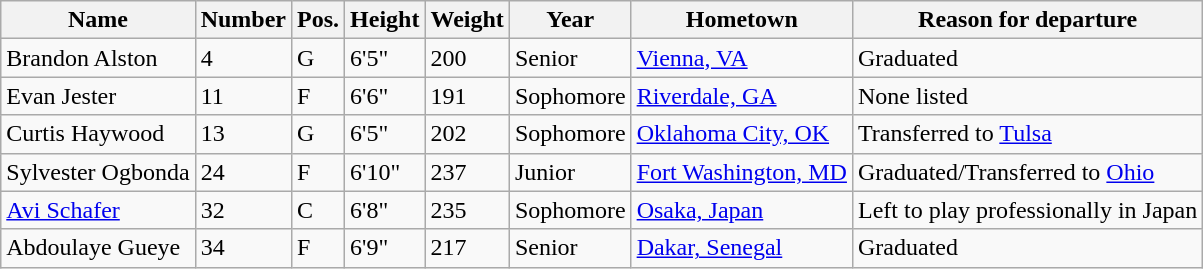<table class="wikitable sortable" border="1">
<tr>
<th>Name</th>
<th>Number</th>
<th>Pos.</th>
<th>Height</th>
<th>Weight</th>
<th>Year</th>
<th>Hometown</th>
<th class="unsortable">Reason for departure</th>
</tr>
<tr>
<td>Brandon Alston</td>
<td>4</td>
<td>G</td>
<td>6'5"</td>
<td>200</td>
<td> Senior</td>
<td><a href='#'>Vienna, VA</a></td>
<td>Graduated</td>
</tr>
<tr>
<td>Evan Jester</td>
<td>11</td>
<td>F</td>
<td>6'6"</td>
<td>191</td>
<td>Sophomore</td>
<td><a href='#'>Riverdale, GA</a></td>
<td>None listed</td>
</tr>
<tr>
<td>Curtis Haywood</td>
<td>13</td>
<td>G</td>
<td>6'5"</td>
<td>202</td>
<td>Sophomore</td>
<td><a href='#'>Oklahoma City, OK</a></td>
<td>Transferred to <a href='#'>Tulsa</a></td>
</tr>
<tr>
<td>Sylvester Ogbonda</td>
<td>24</td>
<td>F</td>
<td>6'10"</td>
<td>237</td>
<td> Junior</td>
<td><a href='#'>Fort Washington, MD</a></td>
<td>Graduated/Transferred to <a href='#'>Ohio</a></td>
</tr>
<tr>
<td><a href='#'>Avi Schafer</a></td>
<td>32</td>
<td>C</td>
<td>6'8"</td>
<td>235</td>
<td> Sophomore</td>
<td><a href='#'>Osaka, Japan</a></td>
<td>Left to play professionally in Japan</td>
</tr>
<tr>
<td>Abdoulaye Gueye</td>
<td>34</td>
<td>F</td>
<td>6'9"</td>
<td>217</td>
<td> Senior</td>
<td><a href='#'>Dakar, Senegal</a></td>
<td>Graduated</td>
</tr>
</table>
